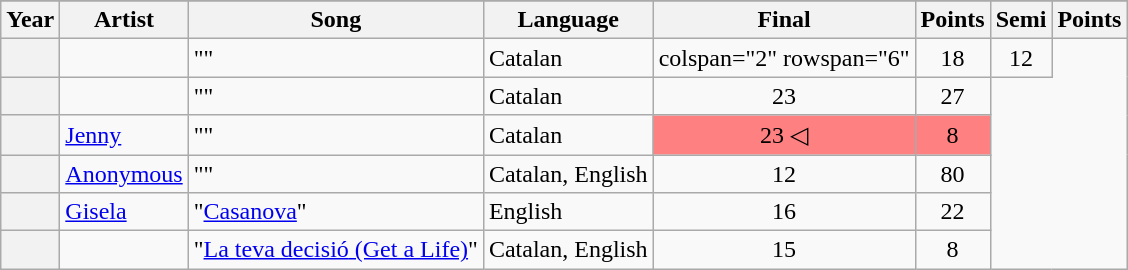<table class="wikitable sortable plainrowheaders">
<tr>
</tr>
<tr>
<th scope="col">Year</th>
<th scope="col">Artist</th>
<th scope="col">Song</th>
<th scope="col">Language</th>
<th scope="col" class="unsortable">Final</th>
<th scope="col" class="unsortable">Points</th>
<th scope="col" data-sort-type="number">Semi</th>
<th scope="col" data-sort-type="number">Points</th>
</tr>
<tr>
<th scope="row" style="text-align:center;"></th>
<td></td>
<td>""</td>
<td>Catalan</td>
<td>colspan="2" rowspan="6" </td>
<td style="text-align:center;">18</td>
<td style="text-align:center;">12</td>
</tr>
<tr>
<th scope="row" style="text-align:center;"></th>
<td></td>
<td>""</td>
<td>Catalan</td>
<td style="text-align:center;">23</td>
<td style="text-align:center;">27</td>
</tr>
<tr>
<th scope="row" style="text-align:center;"></th>
<td><a href='#'>Jenny</a></td>
<td>""</td>
<td>Catalan</td>
<td style="text-align:center; background-color:#FE8080">23 ◁</td>
<td style="text-align:center; background-color:#FE8080">8</td>
</tr>
<tr>
<th scope="row" style="text-align:center;"></th>
<td><a href='#'>Anonymous</a></td>
<td>""</td>
<td>Catalan, English</td>
<td style="text-align:center;">12</td>
<td style="text-align:center;">80</td>
</tr>
<tr>
<th scope="row" style="text-align:center;"></th>
<td><a href='#'>Gisela</a></td>
<td>"<a href='#'>Casanova</a>"</td>
<td>English</td>
<td style="text-align:center;">16</td>
<td style="text-align:center;">22</td>
</tr>
<tr>
<th scope="row" style="text-align:center;"></th>
<td></td>
<td>"<a href='#'><span>La teva decisió</span> (Get a Life)</a>"</td>
<td>Catalan, English</td>
<td style="text-align:center;">15</td>
<td style="text-align:center;">8</td>
</tr>
</table>
